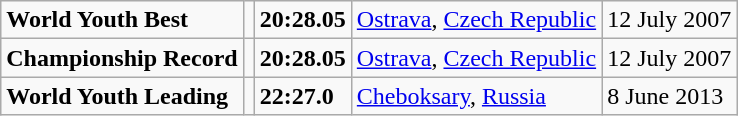<table class="wikitable">
<tr>
<td><strong>World Youth Best</strong></td>
<td></td>
<td><strong>20:28.05</strong></td>
<td><a href='#'>Ostrava</a>, <a href='#'>Czech Republic</a></td>
<td>12 July 2007</td>
</tr>
<tr>
<td><strong>Championship Record</strong></td>
<td></td>
<td><strong>20:28.05</strong></td>
<td><a href='#'>Ostrava</a>, <a href='#'>Czech Republic</a></td>
<td>12 July 2007</td>
</tr>
<tr>
<td><strong>World Youth Leading</strong></td>
<td></td>
<td><strong>22:27.0</strong></td>
<td><a href='#'>Cheboksary</a>, <a href='#'>Russia</a></td>
<td>8 June 2013</td>
</tr>
</table>
